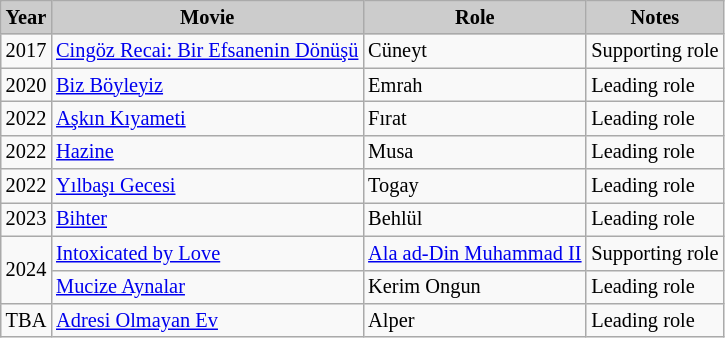<table class="wikitable" style="font-size:85%;">
<tr>
<th style="background:#ccc;">Year</th>
<th style="background:#ccc;">Movie</th>
<th style="background:#ccc;">Role</th>
<th style="background:#ccc;">Notes</th>
</tr>
<tr>
<td>2017</td>
<td><a href='#'>Cingöz Recai: Bir Efsanenin Dönüşü</a></td>
<td>Cüneyt</td>
<td>Supporting role</td>
</tr>
<tr>
<td>2020</td>
<td><a href='#'>Biz Böyleyiz</a></td>
<td>Emrah</td>
<td>Leading role</td>
</tr>
<tr>
<td>2022</td>
<td><a href='#'>Aşkın Kıyameti</a></td>
<td>Fırat</td>
<td>Leading role</td>
</tr>
<tr>
<td>2022</td>
<td><a href='#'>Hazine</a></td>
<td>Musa</td>
<td>Leading role</td>
</tr>
<tr>
<td>2022</td>
<td><a href='#'>Yılbaşı Gecesi</a></td>
<td>Togay</td>
<td>Leading role</td>
</tr>
<tr>
<td>2023</td>
<td><a href='#'>Bihter</a></td>
<td>Behlül</td>
<td>Leading role</td>
</tr>
<tr>
<td rowspan="2">2024</td>
<td><a href='#'>Intoxicated by Love</a></td>
<td><a href='#'>Ala ad-Din Muhammad II</a></td>
<td>Supporting role</td>
</tr>
<tr>
<td><a href='#'>Mucize Aynalar</a></td>
<td>Kerim Ongun</td>
<td>Leading role</td>
</tr>
<tr>
<td>TBA</td>
<td><a href='#'>Adresi Olmayan Ev</a></td>
<td>Alper</td>
<td>Leading role</td>
</tr>
</table>
